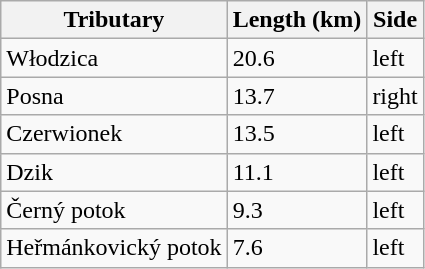<table class="wikitable">
<tr>
<th>Tributary</th>
<th>Length (km)</th>
<th>Side</th>
</tr>
<tr>
<td>Włodzica</td>
<td>20.6</td>
<td>left</td>
</tr>
<tr>
<td>Posna</td>
<td>13.7</td>
<td>right</td>
</tr>
<tr>
<td>Czerwionek</td>
<td>13.5</td>
<td>left</td>
</tr>
<tr>
<td>Dzik</td>
<td>11.1</td>
<td>left</td>
</tr>
<tr>
<td>Černý potok</td>
<td>9.3</td>
<td>left</td>
</tr>
<tr>
<td>Heřmánkovický potok</td>
<td>7.6</td>
<td>left</td>
</tr>
</table>
